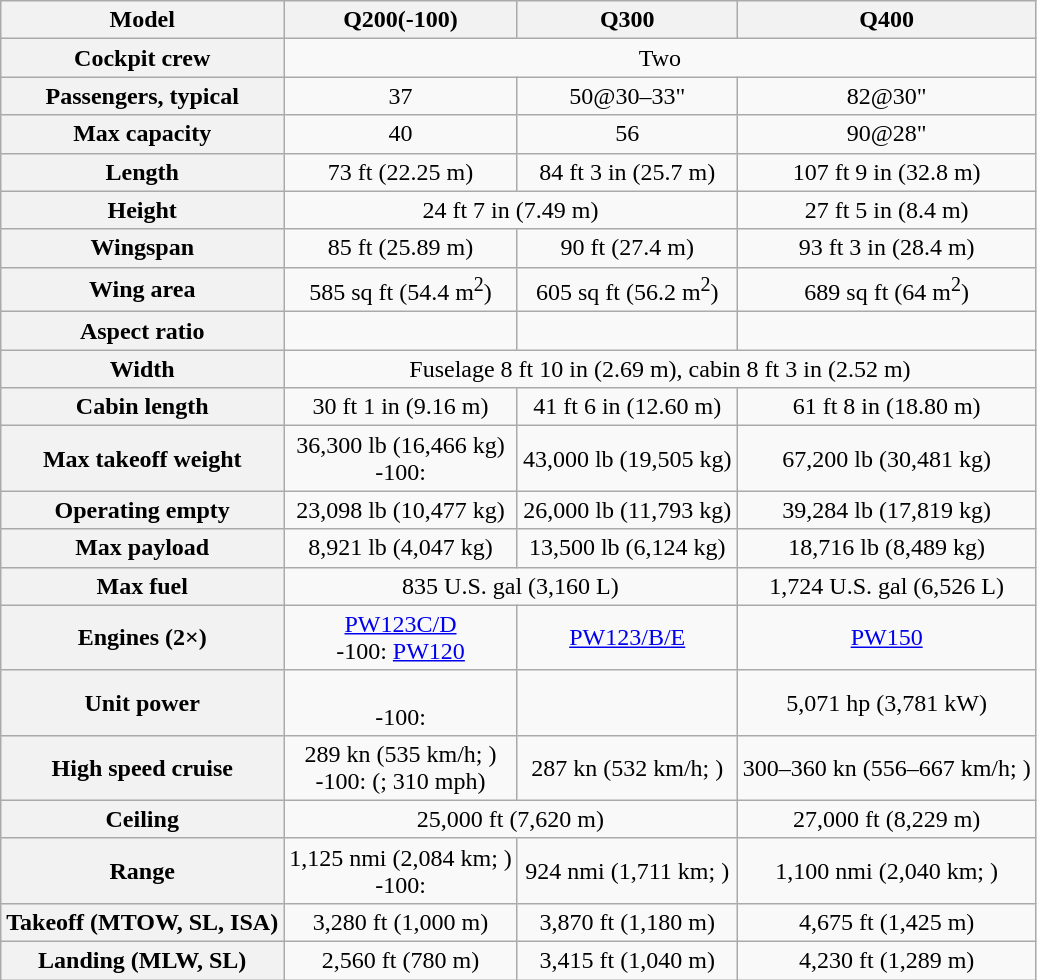<table class=wikitable style="text-align: center;">
<tr>
<th>Model</th>
<th>Q200(-100)</th>
<th>Q300</th>
<th>Q400</th>
</tr>
<tr>
<th>Cockpit crew</th>
<td colspan=3>Two</td>
</tr>
<tr>
<th>Passengers, typical</th>
<td>37</td>
<td>50@30–33"</td>
<td>82@30"</td>
</tr>
<tr>
<th>Max capacity</th>
<td>40</td>
<td>56</td>
<td>90@28"</td>
</tr>
<tr>
<th>Length</th>
<td>73 ft (22.25 m)</td>
<td>84 ft 3 in (25.7 m)</td>
<td>107 ft 9 in (32.8 m)</td>
</tr>
<tr>
<th>Height</th>
<td colspan=2>24 ft 7 in (7.49 m)</td>
<td>27 ft 5 in (8.4 m)</td>
</tr>
<tr>
<th>Wingspan</th>
<td>85 ft (25.89 m)</td>
<td>90 ft (27.4 m)</td>
<td>93 ft 3 in (28.4 m)</td>
</tr>
<tr>
<th>Wing area</th>
<td>585 sq ft (54.4 m<sup>2</sup>)</td>
<td>605 sq ft (56.2 m<sup>2</sup>)</td>
<td>689 sq ft (64 m<sup>2</sup>)</td>
</tr>
<tr>
<th>Aspect ratio</th>
<td></td>
<td></td>
<td></td>
</tr>
<tr>
<th>Width</th>
<td colspan=3>Fuselage 8 ft 10 in (2.69 m), cabin 8 ft 3 in (2.52 m)</td>
</tr>
<tr>
<th>Cabin length</th>
<td>30 ft 1 in (9.16 m)</td>
<td>41 ft 6 in (12.60 m)</td>
<td>61 ft 8 in (18.80 m)</td>
</tr>
<tr>
<th>Max takeoff weight</th>
<td>36,300 lb (16,466 kg)<br>-100: </td>
<td>43,000 lb (19,505 kg)</td>
<td>67,200 lb (30,481 kg)</td>
</tr>
<tr>
<th>Operating empty</th>
<td>23,098 lb (10,477 kg)</td>
<td>26,000 lb (11,793 kg)</td>
<td>39,284 lb (17,819 kg)</td>
</tr>
<tr>
<th>Max payload</th>
<td>8,921 lb (4,047 kg)</td>
<td>13,500 lb (6,124 kg)</td>
<td>18,716 lb (8,489 kg)</td>
</tr>
<tr>
<th>Max fuel</th>
<td colspan=2>835 U.S. gal (3,160 L)</td>
<td>1,724 U.S. gal (6,526 L)</td>
</tr>
<tr>
<th>Engines (2×)</th>
<td><a href='#'>PW123C/D</a><br>-100: <a href='#'>PW120</a></td>
<td><a href='#'>PW123/B/E</a></td>
<td><a href='#'>PW150</a></td>
</tr>
<tr>
<th>Unit power</th>
<td><br>-100: </td>
<td></td>
<td>5,071 hp (3,781 kW)</td>
</tr>
<tr>
<th>High speed cruise</th>
<td>289 kn (535 km/h; )<br>-100:  (; 310 mph)</td>
<td>287 kn (532 km/h; )</td>
<td>300–360 kn (556–667 km/h; )</td>
</tr>
<tr>
<th>Ceiling</th>
<td colspan= 2>25,000 ft (7,620 m)</td>
<td>27,000 ft (8,229 m)</td>
</tr>
<tr>
<th>Range</th>
<td>1,125 nmi (2,084 km; )<br>-100: </td>
<td>924 nmi (1,711 km; )</td>
<td>1,100 nmi (2,040 km; )</td>
</tr>
<tr>
<th>Takeoff (MTOW, SL, ISA)</th>
<td>3,280 ft (1,000 m)</td>
<td>3,870 ft (1,180 m)</td>
<td>4,675 ft (1,425 m)</td>
</tr>
<tr>
<th>Landing (MLW, SL)</th>
<td>2,560 ft (780 m)</td>
<td>3,415 ft (1,040 m)</td>
<td>4,230 ft (1,289 m)</td>
</tr>
</table>
